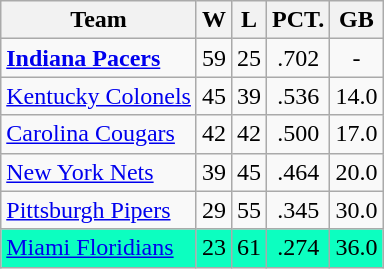<table class="wikitable" style="text-align:center;">
<tr>
<th>Team</th>
<th>W</th>
<th>L</th>
<th>PCT.</th>
<th>GB</th>
</tr>
<tr>
<td align="left"><strong><a href='#'>Indiana Pacers</a> </strong></td>
<td>59</td>
<td>25</td>
<td>.702</td>
<td>-</td>
</tr>
<tr>
<td align="left"><a href='#'>Kentucky Colonels</a></td>
<td>45</td>
<td>39</td>
<td>.536</td>
<td>14.0</td>
</tr>
<tr>
<td align="left"><a href='#'>Carolina Cougars</a></td>
<td>42</td>
<td>42</td>
<td>.500</td>
<td>17.0</td>
</tr>
<tr>
<td align="left"><a href='#'>New York Nets</a></td>
<td>39</td>
<td>45</td>
<td>.464</td>
<td>20.0</td>
</tr>
<tr>
<td align="left"><a href='#'>Pittsburgh Pipers</a></td>
<td>29</td>
<td>55</td>
<td>.345</td>
<td>30.0</td>
</tr>
<tr bgcolor=“ccffcc”>
<td align="left"><a href='#'>Miami Floridians</a></td>
<td>23</td>
<td>61</td>
<td>.274</td>
<td>36.0</td>
</tr>
</table>
